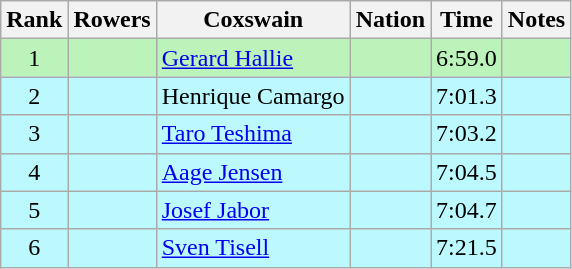<table class="wikitable sortable" style="text-align:center">
<tr>
<th>Rank</th>
<th>Rowers</th>
<th>Coxswain</th>
<th>Nation</th>
<th>Time</th>
<th>Notes</th>
</tr>
<tr bgcolor=bbf3bb>
<td>1</td>
<td align=left></td>
<td align=left><a href='#'>Gerard Hallie</a></td>
<td align=left></td>
<td>6:59.0</td>
<td></td>
</tr>
<tr bgcolor=bbf9ff>
<td>2</td>
<td align=left></td>
<td align=left>Henrique Camargo</td>
<td align=left></td>
<td>7:01.3</td>
<td></td>
</tr>
<tr bgcolor=bbf9ff>
<td>3</td>
<td align=left></td>
<td align=left><a href='#'>Taro Teshima</a></td>
<td align=left></td>
<td>7:03.2</td>
<td></td>
</tr>
<tr bgcolor=bbf9ff>
<td>4</td>
<td align=left></td>
<td align=left><a href='#'>Aage Jensen</a></td>
<td align=left></td>
<td>7:04.5</td>
<td></td>
</tr>
<tr bgcolor=bbf9ff>
<td>5</td>
<td align=left></td>
<td align=left><a href='#'>Josef Jabor</a></td>
<td align=left></td>
<td>7:04.7</td>
<td></td>
</tr>
<tr bgcolor=bbf9ff>
<td>6</td>
<td align=left></td>
<td align=left><a href='#'>Sven Tisell</a></td>
<td align=left></td>
<td>7:21.5</td>
<td></td>
</tr>
</table>
